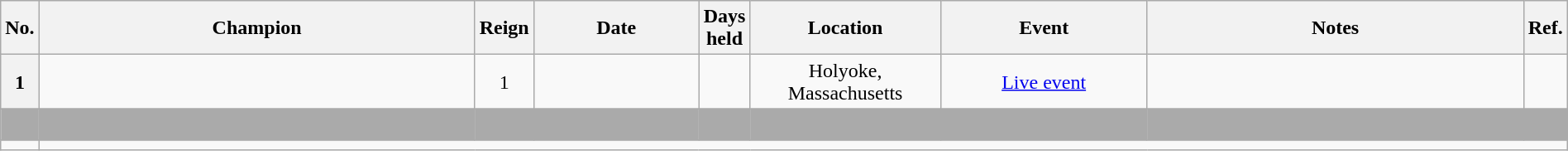<table class="wikitable sortable" style="text-align: center" width=100%>
<tr>
<th width=0 data-sort-type="number">No.</th>
<th width=32%>Champion</th>
<th width=0>Reign</th>
<th width=12%>Date</th>
<th width=0 data-sort-type="number">Days held</th>
<th width=13%>Location</th>
<th width=15%>Event</th>
<th width=60% class="unsortable">Notes</th>
<th width=0 class="unsortable">Ref.</th>
</tr>
<tr>
<th>1</th>
<td></td>
<td>1</td>
<td></td>
<td></td>
<td>Holyoke, Massachusetts</td>
<td><a href='#'>Live event</a></td>
<td align=left> </td>
<td></td>
</tr>
<tr>
<td style="background: #aaaaaa;"></td>
<td style="background: #aaaaaa;"> </td>
<td style="background: #aaaaaa;"> </td>
<td style="background: #aaaaaa;"> </td>
<td style="background: #aaaaaa;"> </td>
<td style="background: #aaaaaa;"> </td>
<td style="background: #aaaaaa;"> </td>
<td style="background: #aaaaaa;"> </td>
<td style="background: #aaaaaa;"> </td>
</tr>
<tr>
<td></td>
</tr>
</table>
